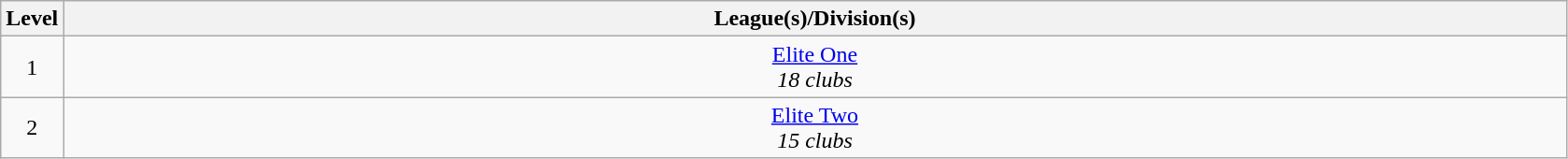<table class="wikitable" style="text-align: center;">
<tr>
<th width="4%">Level</th>
<th colspan="8" width="96%">League(s)/Division(s)</th>
</tr>
<tr>
<td width="4%">1</td>
<td colspan="8" width="96%"><a href='#'>Elite One</a><br><em>18 clubs</em></td>
</tr>
<tr>
<td width="4%">2</td>
<td colspan="8" width="96%"><a href='#'>Elite Two</a><br><em>15 clubs</em></td>
</tr>
</table>
